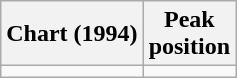<table class="wikitable sortable">
<tr>
<th>Chart (1994)</th>
<th>Peak<br>position</th>
</tr>
<tr>
<td></td>
</tr>
</table>
